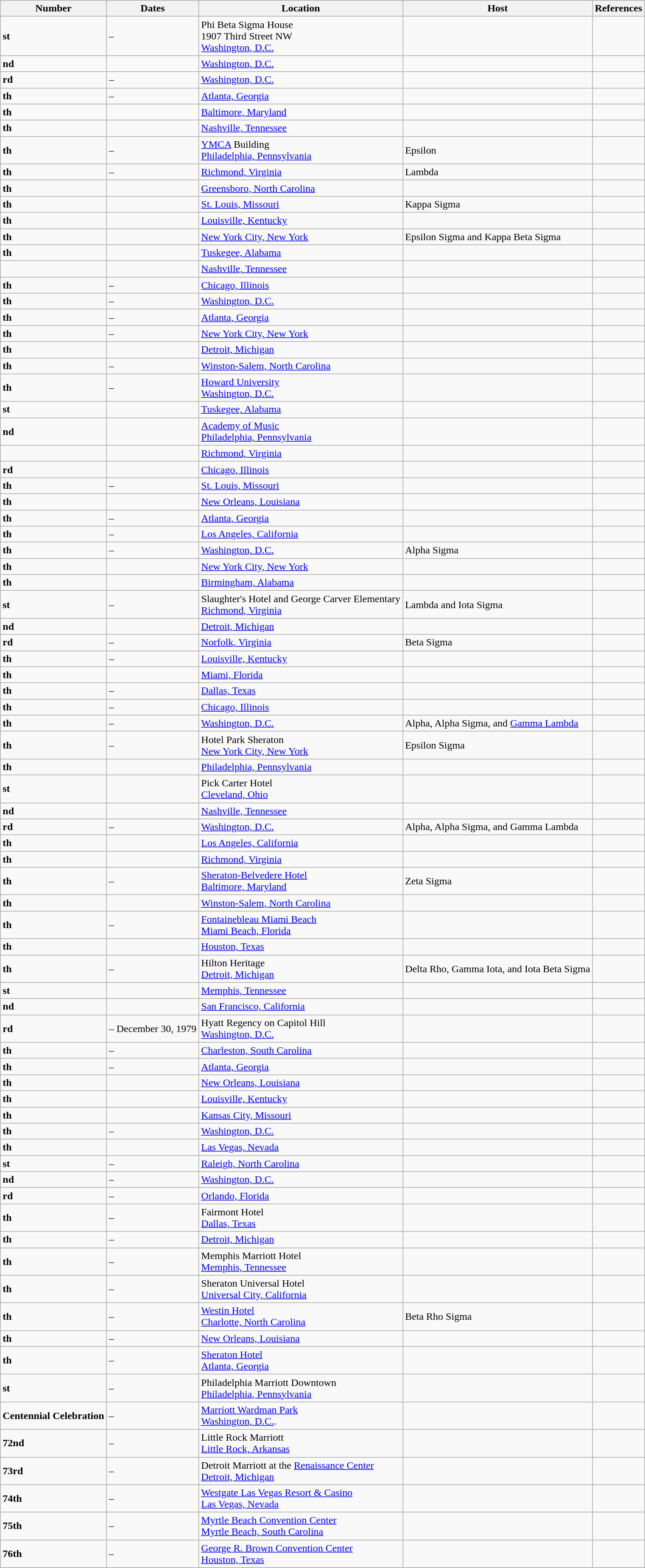<table class="wikitable sortable">
<tr>
<th>Number</th>
<th>Dates</th>
<th>Location</th>
<th>Host</th>
<th>References</th>
</tr>
<tr>
<td><strong>st</strong></td>
<td> – </td>
<td>Phi Beta Sigma House<br>1907 Third Street NW<br><a href='#'>Washington, D.C.</a></td>
<td></td>
<td></td>
</tr>
<tr>
<td><strong>nd</strong></td>
<td></td>
<td><a href='#'>Washington, D.C.</a></td>
<td></td>
<td></td>
</tr>
<tr>
<td><strong>rd</strong></td>
<td> – </td>
<td><a href='#'>Washington, D.C.</a></td>
<td></td>
<td></td>
</tr>
<tr>
<td><strong>th</strong></td>
<td> – </td>
<td><a href='#'>Atlanta, Georgia</a></td>
<td></td>
<td></td>
</tr>
<tr>
<td><strong>th</strong></td>
<td></td>
<td><a href='#'>Baltimore, Maryland</a></td>
<td></td>
<td></td>
</tr>
<tr>
<td><strong>th</strong></td>
<td></td>
<td><a href='#'>Nashville, Tennessee</a></td>
<td></td>
<td></td>
</tr>
<tr>
<td><strong>th</strong></td>
<td> – </td>
<td><a href='#'>YMCA</a> Building<br><a href='#'>Philadelphia, Pennsylvania</a></td>
<td>Epsilon</td>
<td></td>
</tr>
<tr>
<td><strong>th</strong></td>
<td>  –  </td>
<td><a href='#'>Richmond, Virginia</a></td>
<td>Lambda</td>
<td></td>
</tr>
<tr>
<td><strong>th</strong></td>
<td></td>
<td><a href='#'>Greensboro, North Carolina</a></td>
<td></td>
<td></td>
</tr>
<tr>
<td><strong>th</strong></td>
<td></td>
<td><a href='#'>St. Louis, Missouri</a></td>
<td>Kappa Sigma</td>
<td></td>
</tr>
<tr>
<td><strong>th</strong></td>
<td></td>
<td><a href='#'>Louisville, Kentucky</a></td>
<td></td>
<td></td>
</tr>
<tr>
<td><strong>th</strong></td>
<td></td>
<td><a href='#'>New York City, New York</a></td>
<td>Epsilon Sigma and Kappa Beta Sigma</td>
<td></td>
</tr>
<tr>
<td><strong>th</strong></td>
<td></td>
<td><a href='#'>Tuskegee, Alabama</a></td>
<td></td>
<td></td>
</tr>
<tr>
<td></td>
<td></td>
<td><a href='#'>Nashville, Tennessee</a></td>
<td></td>
<td></td>
</tr>
<tr>
<td><strong>th</strong></td>
<td> – </td>
<td><a href='#'>Chicago, Illinois</a></td>
<td></td>
<td></td>
</tr>
<tr>
<td><strong>th</strong></td>
<td> – </td>
<td><a href='#'>Washington, D.C.</a></td>
<td></td>
<td></td>
</tr>
<tr>
<td><strong>th</strong></td>
<td> – </td>
<td><a href='#'>Atlanta, Georgia</a></td>
<td></td>
<td></td>
</tr>
<tr>
<td><strong>th</strong></td>
<td> – </td>
<td><a href='#'>New York City, New York</a></td>
<td></td>
<td></td>
</tr>
<tr>
<td><strong>th</strong></td>
<td></td>
<td><a href='#'>Detroit, Michigan</a></td>
<td></td>
<td></td>
</tr>
<tr>
<td><strong>th</strong></td>
<td> – </td>
<td><a href='#'>Winston-Salem, North Carolina</a></td>
<td></td>
<td></td>
</tr>
<tr>
<td><strong>th</strong></td>
<td> – </td>
<td><a href='#'>Howard University</a><br><a href='#'>Washington, D.C.</a></td>
<td></td>
<td></td>
</tr>
<tr>
<td><strong>st</strong></td>
<td></td>
<td><a href='#'>Tuskegee, Alabama</a></td>
<td></td>
<td></td>
</tr>
<tr>
<td><strong>nd</strong></td>
<td></td>
<td><a href='#'>Academy of Music</a><br><a href='#'>Philadelphia, Pennsylvania</a></td>
<td></td>
<td></td>
</tr>
<tr>
<td></td>
<td></td>
<td><a href='#'>Richmond, Virginia</a></td>
<td></td>
<td></td>
</tr>
<tr>
<td><strong>rd</strong></td>
<td></td>
<td><a href='#'>Chicago, Illinois</a></td>
<td></td>
<td></td>
</tr>
<tr>
<td><strong>th</strong></td>
<td> – </td>
<td><a href='#'>St. Louis, Missouri</a></td>
<td></td>
<td> </td>
</tr>
<tr>
<td><strong>th</strong></td>
<td></td>
<td><a href='#'>New Orleans, Louisiana</a></td>
<td></td>
<td></td>
</tr>
<tr>
<td><strong>th</strong></td>
<td> – </td>
<td><a href='#'>Atlanta, Georgia</a></td>
<td></td>
<td></td>
</tr>
<tr>
<td><strong>th</strong></td>
<td> – </td>
<td><a href='#'>Los Angeles, California</a></td>
<td></td>
<td></td>
</tr>
<tr>
<td><strong>th</strong></td>
<td> – </td>
<td><a href='#'>Washington, D.C.</a></td>
<td>Alpha Sigma</td>
<td></td>
</tr>
<tr>
<td><strong>th</strong></td>
<td></td>
<td><a href='#'>New York City, New York</a></td>
<td></td>
<td></td>
</tr>
<tr>
<td><strong>th</strong></td>
<td></td>
<td><a href='#'>Birmingham, Alabama</a></td>
<td></td>
<td></td>
</tr>
<tr>
<td><strong>st</strong></td>
<td> – </td>
<td>Slaughter's Hotel and George Carver Elementary<br><a href='#'>Richmond, Virginia</a></td>
<td>Lambda and Iota Sigma</td>
<td></td>
</tr>
<tr>
<td><strong>nd</strong></td>
<td></td>
<td><a href='#'>Detroit, Michigan</a></td>
<td></td>
<td></td>
</tr>
<tr>
<td><strong>rd</strong></td>
<td> – </td>
<td><a href='#'>Norfolk, Virginia</a></td>
<td>Beta Sigma</td>
<td></td>
</tr>
<tr>
<td><strong>th</strong></td>
<td> – </td>
<td><a href='#'>Louisville, Kentucky</a></td>
<td></td>
<td></td>
</tr>
<tr>
<td><strong>th</strong></td>
<td></td>
<td><a href='#'>Miami, Florida</a></td>
<td></td>
<td></td>
</tr>
<tr>
<td><strong>th</strong></td>
<td> –  </td>
<td><a href='#'>Dallas, Texas</a></td>
<td></td>
<td></td>
</tr>
<tr>
<td><strong>th</strong></td>
<td> – </td>
<td><a href='#'>Chicago, Illinois</a></td>
<td></td>
<td></td>
</tr>
<tr>
<td><strong>th</strong></td>
<td> – </td>
<td><a href='#'>Washington, D.C.</a></td>
<td>Alpha, Alpha Sigma, and <a href='#'>Gamma Lambda</a></td>
<td></td>
</tr>
<tr>
<td><strong>th</strong></td>
<td> – </td>
<td>Hotel Park Sheraton<br><a href='#'>New York City, New York</a></td>
<td>Epsilon Sigma</td>
<td></td>
</tr>
<tr>
<td><strong>th</strong></td>
<td></td>
<td><a href='#'>Philadelphia, Pennsylvania</a></td>
<td></td>
<td></td>
</tr>
<tr>
<td><strong>st</strong></td>
<td></td>
<td>Pick Carter Hotel<br><a href='#'>Cleveland, Ohio</a></td>
<td></td>
<td></td>
</tr>
<tr>
<td><strong>nd</strong></td>
<td></td>
<td><a href='#'>Nashville, Tennessee</a></td>
<td></td>
<td></td>
</tr>
<tr>
<td><strong>rd</strong></td>
<td> – </td>
<td><a href='#'>Washington, D.C.</a></td>
<td>Alpha, Alpha Sigma, and Gamma Lambda</td>
<td></td>
</tr>
<tr>
<td><strong>th</strong></td>
<td></td>
<td><a href='#'>Los Angeles, California</a></td>
<td></td>
<td></td>
</tr>
<tr>
<td><strong>th</strong></td>
<td></td>
<td><a href='#'>Richmond, Virginia</a></td>
<td></td>
<td></td>
</tr>
<tr>
<td><strong>th</strong></td>
<td> – </td>
<td><a href='#'>Sheraton-Belvedere Hotel</a><br><a href='#'>Baltimore, Maryland</a></td>
<td>Zeta Sigma</td>
<td></td>
</tr>
<tr>
<td><strong>th</strong></td>
<td></td>
<td><a href='#'>Winston-Salem, North Carolina</a></td>
<td></td>
<td></td>
</tr>
<tr>
<td><strong>th</strong></td>
<td> – </td>
<td><a href='#'>Fontainebleau Miami Beach</a><br><a href='#'>Miami Beach, Florida</a></td>
<td></td>
<td></td>
</tr>
<tr>
<td><strong>th</strong></td>
<td></td>
<td><a href='#'>Houston, Texas</a></td>
<td></td>
<td></td>
</tr>
<tr>
<td><strong>th</strong></td>
<td> – </td>
<td>Hilton Heritage<br><a href='#'>Detroit, Michigan</a></td>
<td>Delta Rho, Gamma Iota, and Iota Beta Sigma</td>
<td></td>
</tr>
<tr>
<td><strong>st</strong></td>
<td></td>
<td><a href='#'>Memphis, Tennessee</a></td>
<td></td>
<td></td>
</tr>
<tr>
<td><strong>nd</strong></td>
<td></td>
<td><a href='#'>San Francisco, California</a></td>
<td></td>
<td></td>
</tr>
<tr>
<td><strong>rd</strong></td>
<td> – December 30, 1979</td>
<td>Hyatt Regency on Capitol Hill<br><a href='#'>Washington, D.C.</a></td>
<td></td>
<td></td>
</tr>
<tr>
<td><strong>th</strong></td>
<td> – </td>
<td><a href='#'>Charleston, South Carolina</a></td>
<td></td>
<td></td>
</tr>
<tr>
<td><strong>th</strong></td>
<td> – </td>
<td><a href='#'>Atlanta, Georgia</a></td>
<td></td>
<td></td>
</tr>
<tr>
<td><strong>th</strong></td>
<td></td>
<td><a href='#'>New Orleans, Louisiana</a></td>
<td></td>
<td></td>
</tr>
<tr>
<td><strong>th</strong></td>
<td></td>
<td><a href='#'>Louisville, Kentucky</a></td>
<td></td>
<td></td>
</tr>
<tr>
<td><strong>th</strong></td>
<td></td>
<td><a href='#'>Kansas City, Missouri</a></td>
<td></td>
<td></td>
</tr>
<tr>
<td><strong>th</strong></td>
<td> – </td>
<td><a href='#'>Washington, D.C.</a></td>
<td></td>
<td></td>
</tr>
<tr>
<td><strong>th</strong></td>
<td></td>
<td><a href='#'>Las Vegas, Nevada</a></td>
<td></td>
<td></td>
</tr>
<tr>
<td><strong>st</strong></td>
<td> – </td>
<td><a href='#'>Raleigh, North Carolina</a></td>
<td></td>
<td></td>
</tr>
<tr>
<td><strong>nd</strong></td>
<td> – </td>
<td><a href='#'>Washington, D.C.</a></td>
<td></td>
<td></td>
</tr>
<tr>
<td><strong>rd</strong></td>
<td> – </td>
<td><a href='#'>Orlando, Florida</a></td>
<td></td>
<td></td>
</tr>
<tr>
<td><strong>th</strong></td>
<td> – </td>
<td>Fairmont Hotel<br><a href='#'>Dallas, Texas</a></td>
<td></td>
<td></td>
</tr>
<tr>
<td><strong>th</strong></td>
<td> – </td>
<td><a href='#'>Detroit, Michigan</a></td>
<td></td>
<td></td>
</tr>
<tr>
<td><strong>th</strong></td>
<td> – </td>
<td>Memphis Marriott Hotel<br><a href='#'>Memphis, Tennessee</a></td>
<td></td>
<td></td>
</tr>
<tr>
<td><strong>th</strong></td>
<td> – </td>
<td>Sheraton Universal Hotel<br><a href='#'>Universal City, California</a></td>
<td></td>
<td></td>
</tr>
<tr>
<td><strong>th</strong></td>
<td> – </td>
<td><a href='#'>Westin Hotel</a><br><a href='#'>Charlotte, North Carolina</a></td>
<td>Beta Rho Sigma</td>
<td></td>
</tr>
<tr>
<td><strong>th</strong></td>
<td> – </td>
<td><a href='#'>New Orleans, Louisiana</a></td>
<td></td>
<td></td>
</tr>
<tr>
<td><strong>th</strong></td>
<td> – </td>
<td><a href='#'>Sheraton Hotel</a><br><a href='#'>Atlanta, Georgia</a></td>
<td></td>
<td></td>
</tr>
<tr>
<td><strong>st</strong></td>
<td> – </td>
<td>Philadelphia Marriott Downtown<br><a href='#'>Philadelphia, Pennsylvania</a></td>
<td></td>
<td></td>
</tr>
<tr>
<td><strong>Centennial Celebration</strong></td>
<td> – </td>
<td><a href='#'>Marriott Wardman Park</a><br><a href='#'>Washington, D.C.</a>.</td>
<td></td>
<td></td>
</tr>
<tr>
<td><strong>72nd</strong></td>
<td> – </td>
<td>Little Rock Marriott<br><a href='#'>Little Rock, Arkansas</a></td>
<td></td>
<td></td>
</tr>
<tr>
<td><strong>73rd</strong></td>
<td> – </td>
<td>Detroit Marriott at the <a href='#'>Renaissance Center</a><br><a href='#'>Detroit, Michigan</a></td>
<td></td>
<td></td>
</tr>
<tr>
<td><strong>74th</strong></td>
<td> – </td>
<td><a href='#'>Westgate Las Vegas Resort & Casino</a><br><a href='#'>Las Vegas, Nevada</a></td>
<td></td>
<td></td>
</tr>
<tr>
<td><strong>75th</strong></td>
<td> – </td>
<td><a href='#'>Myrtle Beach Convention Center</a><br><a href='#'>Myrtle Beach, South Carolina</a></td>
<td></td>
<td></td>
</tr>
<tr>
<td><strong>76th</strong></td>
<td> – </td>
<td><a href='#'>George R. Brown Convention Center</a><br><a href='#'>Houston, Texas</a></td>
<td></td>
<td></td>
</tr>
</table>
